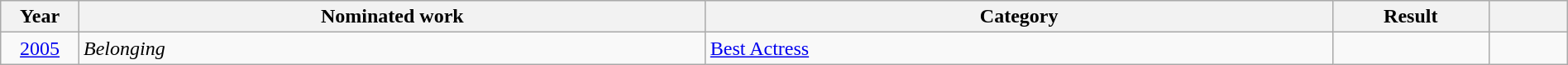<table class="wikitable" style="width:100%;">
<tr>
<th width=5%>Year</th>
<th style="width:40%;">Nominated work</th>
<th style="width:40%;">Category</th>
<th style="width:10%;">Result</th>
<th width=5%></th>
</tr>
<tr>
<td style="text-align:center;"><a href='#'>2005</a></td>
<td style="text-align:left;"><em>Belonging</em></td>
<td><a href='#'>Best Actress</a></td>
<td></td>
<td style="text-align:center;"></td>
</tr>
</table>
